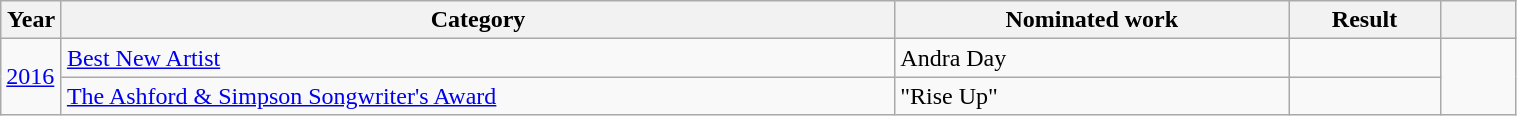<table class="wikitable" style="width:80%;">
<tr>
<th style="width:4%;">Year</th>
<th style="width:55%;">Category</th>
<th style="width:26%;">Nominated work</th>
<th style="width:10%;">Result</th>
<th width=5%></th>
</tr>
<tr>
<td rowspan="2"><a href='#'>2016</a></td>
<td><a href='#'>Best New Artist</a></td>
<td>Andra Day</td>
<td></td>
<td style="text-align:center;" rowspan="2"></td>
</tr>
<tr>
<td><a href='#'>The Ashford & Simpson Songwriter's Award</a></td>
<td>"Rise Up"</td>
<td></td>
</tr>
</table>
